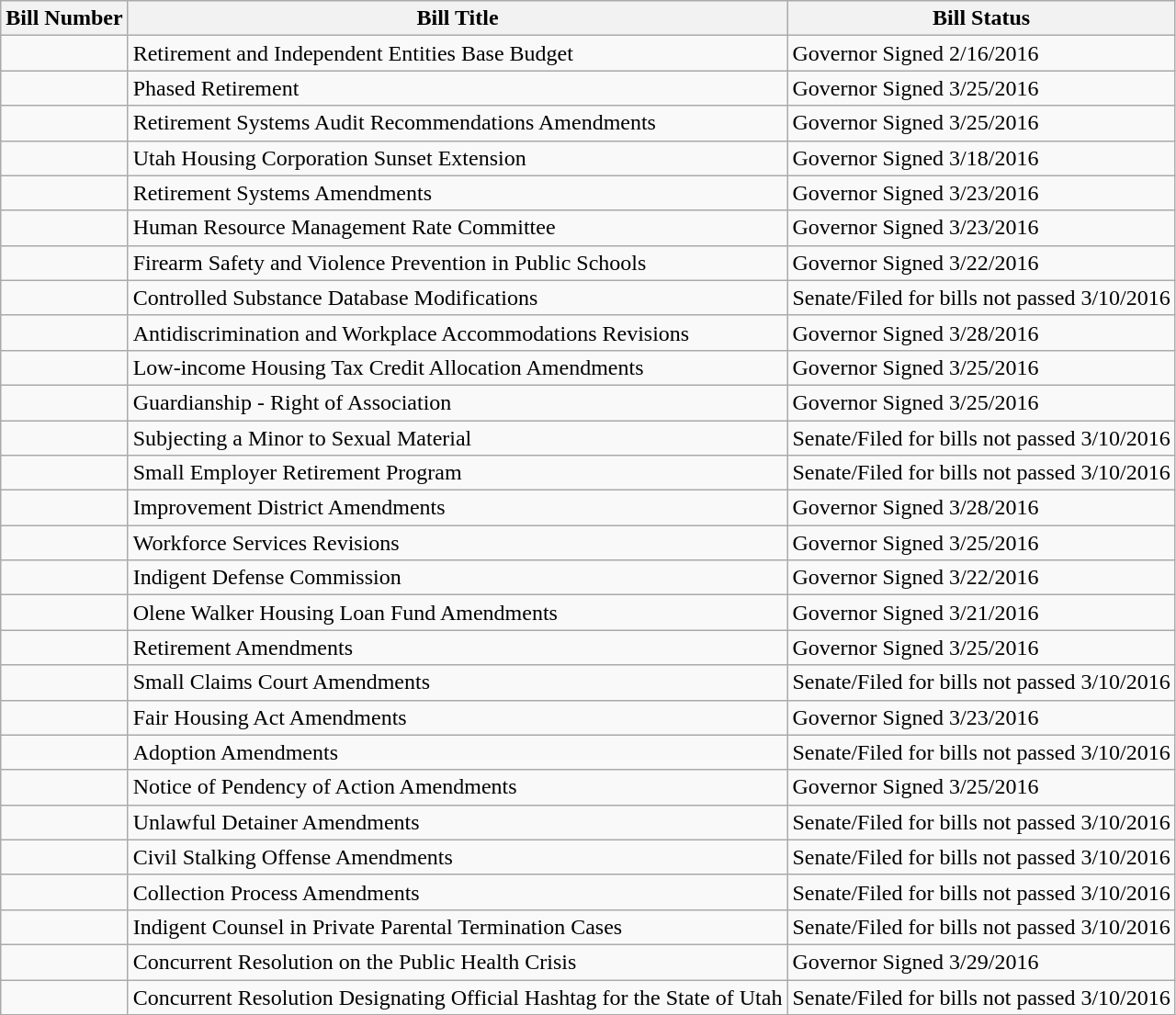<table class="wikitable">
<tr>
<th>Bill Number</th>
<th>Bill Title</th>
<th>Bill Status</th>
</tr>
<tr>
<td></td>
<td>Retirement and Independent Entities Base Budget</td>
<td>Governor Signed 2/16/2016</td>
</tr>
<tr>
<td></td>
<td>Phased Retirement</td>
<td>Governor Signed 3/25/2016</td>
</tr>
<tr>
<td></td>
<td>Retirement Systems Audit Recommendations Amendments</td>
<td>Governor Signed 3/25/2016</td>
</tr>
<tr>
<td></td>
<td>Utah Housing Corporation Sunset Extension</td>
<td>Governor Signed 3/18/2016</td>
</tr>
<tr>
<td></td>
<td>Retirement Systems Amendments</td>
<td>Governor Signed 3/23/2016</td>
</tr>
<tr>
<td></td>
<td>Human Resource Management Rate Committee</td>
<td>Governor Signed 3/23/2016</td>
</tr>
<tr>
<td></td>
<td>Firearm Safety and Violence Prevention in Public Schools</td>
<td>Governor Signed 3/22/2016</td>
</tr>
<tr>
<td></td>
<td>Controlled Substance Database Modifications</td>
<td>Senate/Filed for bills not passed 3/10/2016</td>
</tr>
<tr>
<td></td>
<td>Antidiscrimination and Workplace Accommodations Revisions</td>
<td>Governor Signed 3/28/2016</td>
</tr>
<tr>
<td></td>
<td>Low-income Housing Tax Credit Allocation Amendments</td>
<td>Governor Signed 3/25/2016</td>
</tr>
<tr>
<td></td>
<td>Guardianship - Right of Association</td>
<td>Governor Signed 3/25/2016</td>
</tr>
<tr>
<td></td>
<td>Subjecting a Minor to Sexual Material</td>
<td>Senate/Filed for bills not passed 3/10/2016</td>
</tr>
<tr>
<td></td>
<td>Small Employer Retirement Program</td>
<td>Senate/Filed for bills not passed 3/10/2016</td>
</tr>
<tr>
<td></td>
<td>Improvement District Amendments</td>
<td>Governor Signed 3/28/2016</td>
</tr>
<tr>
<td></td>
<td>Workforce Services Revisions</td>
<td>Governor Signed 3/25/2016</td>
</tr>
<tr>
<td></td>
<td>Indigent Defense Commission</td>
<td>Governor Signed 3/22/2016</td>
</tr>
<tr>
<td></td>
<td>Olene Walker Housing Loan Fund Amendments</td>
<td>Governor Signed 3/21/2016</td>
</tr>
<tr>
<td></td>
<td>Retirement Amendments</td>
<td>Governor Signed 3/25/2016</td>
</tr>
<tr>
<td></td>
<td>Small Claims Court Amendments</td>
<td>Senate/Filed for bills not passed 3/10/2016</td>
</tr>
<tr>
<td></td>
<td>Fair Housing Act Amendments</td>
<td>Governor Signed 3/23/2016</td>
</tr>
<tr>
<td></td>
<td>Adoption Amendments</td>
<td>Senate/Filed for bills not passed 3/10/2016</td>
</tr>
<tr>
<td></td>
<td>Notice of Pendency of Action Amendments</td>
<td>Governor Signed 3/25/2016</td>
</tr>
<tr>
<td></td>
<td>Unlawful Detainer Amendments</td>
<td>Senate/Filed for bills not passed 3/10/2016</td>
</tr>
<tr>
<td></td>
<td>Civil Stalking Offense Amendments</td>
<td>Senate/Filed for bills not passed 3/10/2016</td>
</tr>
<tr>
<td></td>
<td>Collection Process Amendments</td>
<td>Senate/Filed for bills not passed 3/10/2016</td>
</tr>
<tr>
<td></td>
<td>Indigent Counsel in Private Parental Termination Cases</td>
<td>Senate/Filed for bills not passed 3/10/2016</td>
</tr>
<tr>
<td></td>
<td>Concurrent Resolution on the Public Health Crisis</td>
<td>Governor Signed 3/29/2016</td>
</tr>
<tr>
<td></td>
<td>Concurrent Resolution Designating Official Hashtag for the State of Utah</td>
<td>Senate/Filed for bills not passed 3/10/2016</td>
</tr>
</table>
